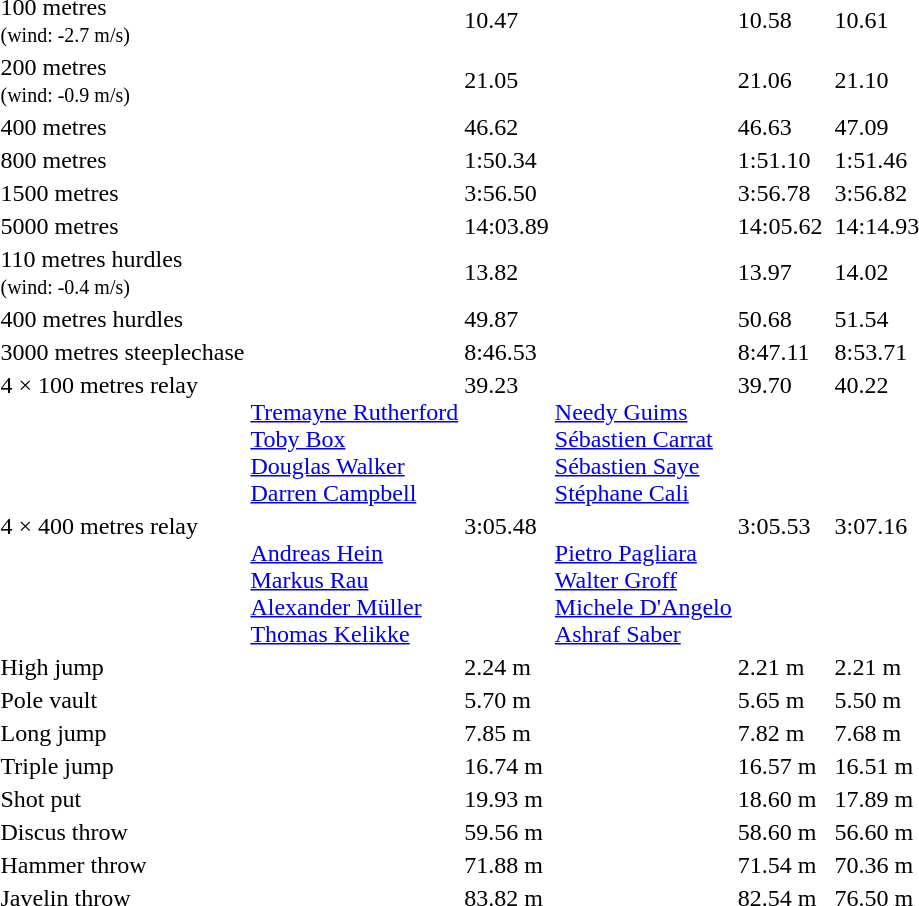<table>
<tr>
<td>100 metres<br><small>(wind: -2.7 m/s)</small></td>
<td></td>
<td>10.47</td>
<td></td>
<td>10.58</td>
<td></td>
<td>10.61</td>
</tr>
<tr>
<td>200 metres<br><small>(wind: -0.9 m/s)</small></td>
<td></td>
<td>21.05</td>
<td></td>
<td>21.06</td>
<td></td>
<td>21.10</td>
</tr>
<tr>
<td>400 metres</td>
<td></td>
<td>46.62</td>
<td></td>
<td>46.63</td>
<td></td>
<td>47.09</td>
</tr>
<tr>
<td>800 metres</td>
<td></td>
<td>1:50.34</td>
<td></td>
<td>1:51.10</td>
<td></td>
<td>1:51.46</td>
</tr>
<tr>
<td>1500 metres</td>
<td></td>
<td>3:56.50</td>
<td></td>
<td>3:56.78</td>
<td></td>
<td>3:56.82</td>
</tr>
<tr>
<td>5000 metres</td>
<td></td>
<td>14:03.89</td>
<td></td>
<td>14:05.62</td>
<td></td>
<td>14:14.93</td>
</tr>
<tr>
<td>110 metres hurdles<br><small>(wind: -0.4 m/s)</small></td>
<td></td>
<td>13.82</td>
<td></td>
<td>13.97</td>
<td></td>
<td>14.02</td>
</tr>
<tr>
<td>400 metres hurdles</td>
<td></td>
<td>49.87</td>
<td></td>
<td>50.68</td>
<td></td>
<td>51.54</td>
</tr>
<tr>
<td>3000 metres steeplechase</td>
<td></td>
<td>8:46.53</td>
<td></td>
<td>8:47.11</td>
<td></td>
<td>8:53.71</td>
</tr>
<tr valign=top>
<td>4 × 100 metres relay</td>
<td align=left><br><a href='#'>Tremayne Rutherford</a><br><a href='#'>Toby Box</a><br><a href='#'>Douglas Walker</a><br><a href='#'>Darren Campbell</a></td>
<td>39.23</td>
<td align=left><br><a href='#'>Needy Guims</a><br><a href='#'>Sébastien Carrat</a><br><a href='#'>Sébastien Saye</a><br><a href='#'>Stéphane Cali</a></td>
<td>39.70</td>
<td align=left></td>
<td>40.22</td>
</tr>
<tr valign=top>
<td>4 × 400 metres relay</td>
<td><br><a href='#'>Andreas Hein</a><br><a href='#'>Markus Rau</a><br><a href='#'>Alexander Müller</a><br><a href='#'>Thomas Kelikke</a></td>
<td>3:05.48</td>
<td><br><a href='#'>Pietro Pagliara</a><br><a href='#'>Walter Groff</a><br><a href='#'>Michele D'Angelo</a><br><a href='#'>Ashraf Saber</a></td>
<td>3:05.53</td>
<td></td>
<td>3:07.16</td>
</tr>
<tr>
<td>High jump</td>
<td></td>
<td>2.24 m</td>
<td></td>
<td>2.21 m</td>
<td></td>
<td>2.21 m</td>
</tr>
<tr>
<td>Pole vault</td>
<td></td>
<td>5.70 m</td>
<td></td>
<td>5.65 m</td>
<td></td>
<td>5.50 m</td>
</tr>
<tr>
<td>Long jump</td>
<td></td>
<td>7.85  m</td>
<td></td>
<td>7.82 m</td>
<td></td>
<td>7.68 m</td>
</tr>
<tr>
<td>Triple jump</td>
<td></td>
<td>16.74 m </td>
<td></td>
<td>16.57 m</td>
<td></td>
<td>16.51 m</td>
</tr>
<tr>
<td>Shot put</td>
<td></td>
<td>19.93 m</td>
<td></td>
<td>18.60 m</td>
<td></td>
<td>17.89 m</td>
</tr>
<tr>
<td>Discus throw</td>
<td></td>
<td>59.56 m</td>
<td></td>
<td>58.60 m</td>
<td></td>
<td>56.60 m</td>
</tr>
<tr>
<td>Hammer throw</td>
<td></td>
<td>71.88 m</td>
<td></td>
<td>71.54 m</td>
<td></td>
<td>70.36 m</td>
</tr>
<tr>
<td>Javelin throw</td>
<td></td>
<td>83.82 m</td>
<td></td>
<td>82.54 m</td>
<td></td>
<td>76.50 m</td>
</tr>
</table>
